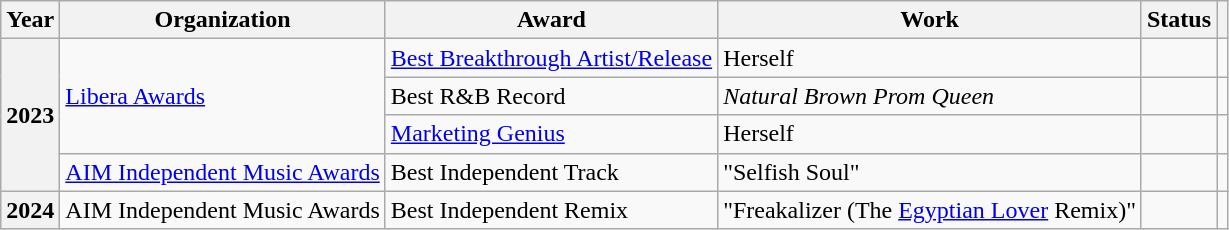<table class="wikitable plainrowheaders">
<tr>
<th scope="col">Year</th>
<th scope="col">Organization</th>
<th scope="col">Award</th>
<th scope="col">Work</th>
<th scope="col">Status</th>
<th scope="col"></th>
</tr>
<tr>
<th scope="row" rowspan="4">2023</th>
<td rowspan=3><a href='#'>Libera Awards</a></td>
<td><a href='#'>Best Breakthrough Artist/Release</a></td>
<td>Herself</td>
<td></td>
<td></td>
</tr>
<tr>
<td>Best R&B Record</td>
<td><em>Natural Brown Prom Queen</em></td>
<td></td>
<td></td>
</tr>
<tr>
<td><a href='#'>Marketing Genius</a></td>
<td>Herself</td>
<td></td>
<td></td>
</tr>
<tr>
<td><a href='#'>AIM Independent Music Awards</a></td>
<td>Best Independent Track</td>
<td>"Selfish Soul"</td>
<td></td>
<td></td>
</tr>
<tr>
<th scope="row">2024</th>
<td>AIM Independent Music Awards</td>
<td>Best Independent Remix</td>
<td>"Freakalizer (The <a href='#'>Egyptian Lover</a> Remix)"</td>
<td></td>
<td></td>
</tr>
</table>
